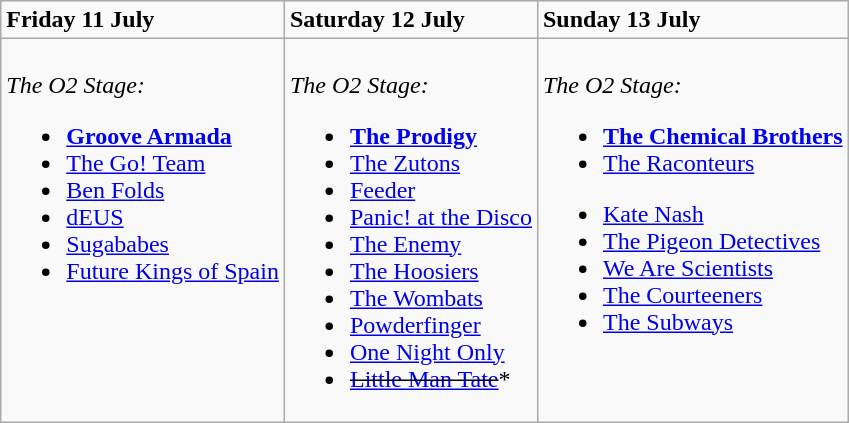<table class="wikitable">
<tr>
<td><strong>Friday 11 July</strong></td>
<td><strong>Saturday 12 July</strong></td>
<td><strong>Sunday 13 July</strong></td>
</tr>
<tr valign="top">
<td><br><em>The O2 Stage:</em><ul><li><strong><a href='#'>Groove Armada</a></strong></li><li><a href='#'>The Go! Team</a></li><li><a href='#'>Ben Folds</a></li><li><a href='#'>dEUS</a></li><li><a href='#'>Sugababes</a></li><li><a href='#'>Future Kings of Spain</a></li></ul></td>
<td><br><em>The O2 Stage:</em><ul><li><strong><a href='#'>The Prodigy</a></strong></li><li><a href='#'>The Zutons</a></li><li><a href='#'>Feeder</a></li><li><a href='#'>Panic! at the Disco</a></li><li><a href='#'>The Enemy</a></li><li><a href='#'>The Hoosiers</a></li><li><a href='#'>The Wombats</a></li><li><a href='#'>Powderfinger</a></li><li><a href='#'>One Night Only</a></li><li><s><a href='#'>Little Man Tate</a></s>*</li></ul></td>
<td><br><em>The O2 Stage:</em><ul><li><strong><a href='#'>The Chemical Brothers</a></strong></li><li><a href='#'>The Raconteurs</a></li></ul><ul><li><a href='#'>Kate Nash</a></li><li><a href='#'>The Pigeon Detectives</a></li><li><a href='#'>We Are Scientists</a></li><li><a href='#'>The Courteeners</a></li><li><a href='#'>The Subways</a></li></ul></td>
</tr>
</table>
